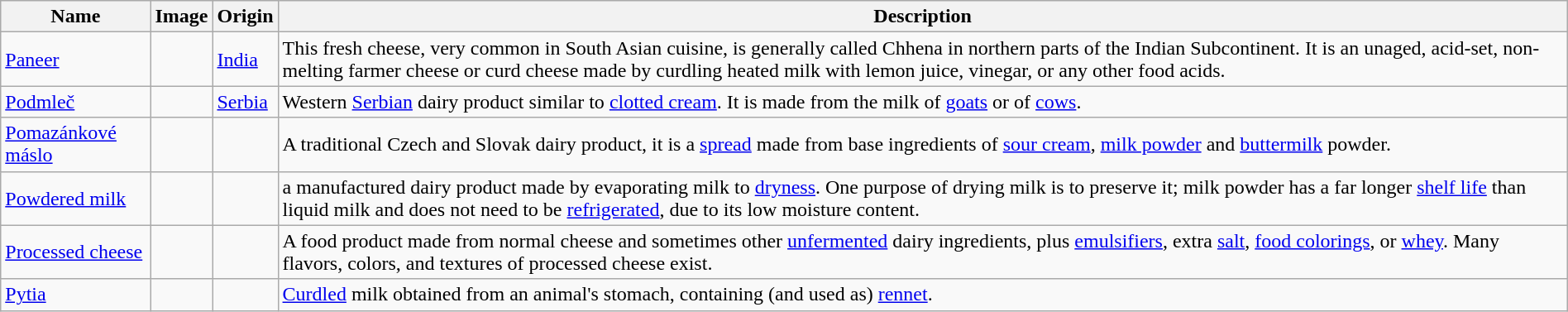<table class="wikitable sortable" style="width:100%;">
<tr>
<th>Name</th>
<th class="unsortable">Image</th>
<th>Origin</th>
<th>Description</th>
</tr>
<tr>
<td><a href='#'>Paneer</a></td>
<td></td>
<td><a href='#'>India</a></td>
<td>This fresh cheese, very common in South Asian cuisine, is generally called Chhena in northern parts of the Indian Subcontinent. It is an unaged, acid-set, non-melting farmer cheese or curd cheese made by curdling heated milk with lemon juice, vinegar, or any other food acids.</td>
</tr>
<tr>
<td><a href='#'>Podmleč</a></td>
<td></td>
<td><a href='#'>Serbia</a></td>
<td>Western <a href='#'>Serbian</a> dairy product similar to <a href='#'>clotted cream</a>. It is made from the milk of <a href='#'>goats</a> or of <a href='#'>cows</a>.</td>
</tr>
<tr>
<td><a href='#'>Pomazánkové máslo</a></td>
<td></td>
<td></td>
<td>A traditional Czech and Slovak dairy product, it is a <a href='#'>spread</a> made from base ingredients of <a href='#'>sour cream</a>, <a href='#'>milk powder</a> and <a href='#'>buttermilk</a> powder.</td>
</tr>
<tr>
<td><a href='#'>Powdered milk</a></td>
<td></td>
<td></td>
<td>a manufactured dairy product made by evaporating milk to <a href='#'>dryness</a>. One purpose of drying milk is to preserve it; milk powder has a far longer <a href='#'>shelf life</a> than liquid milk and does not need to be <a href='#'>refrigerated</a>, due to its low moisture content.</td>
</tr>
<tr>
<td><a href='#'>Processed cheese</a></td>
<td></td>
<td></td>
<td>A food product made from normal cheese and sometimes other <a href='#'>unfermented</a> dairy ingredients, plus <a href='#'>emulsifiers</a>, extra <a href='#'>salt</a>, <a href='#'>food colorings</a>, or <a href='#'>whey</a>. Many flavors, colors, and textures of processed cheese exist.</td>
</tr>
<tr>
<td><a href='#'>Pytia</a></td>
<td></td>
<td></td>
<td><a href='#'>Curdled</a> milk obtained from an animal's stomach, containing (and used as) <a href='#'>rennet</a>.</td>
</tr>
</table>
